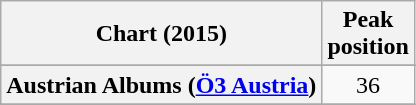<table class="wikitable sortable plainrowheaders" style="text-align:center">
<tr>
<th scope="col">Chart (2015)</th>
<th scope="col">Peak<br> position</th>
</tr>
<tr>
</tr>
<tr>
<th scope="row">Austrian Albums (<a href='#'>Ö3 Austria</a>)</th>
<td>36</td>
</tr>
<tr>
</tr>
<tr>
</tr>
<tr>
</tr>
<tr>
</tr>
<tr>
</tr>
<tr>
</tr>
<tr>
</tr>
<tr>
</tr>
<tr>
</tr>
<tr>
</tr>
<tr>
</tr>
<tr>
</tr>
<tr>
</tr>
</table>
